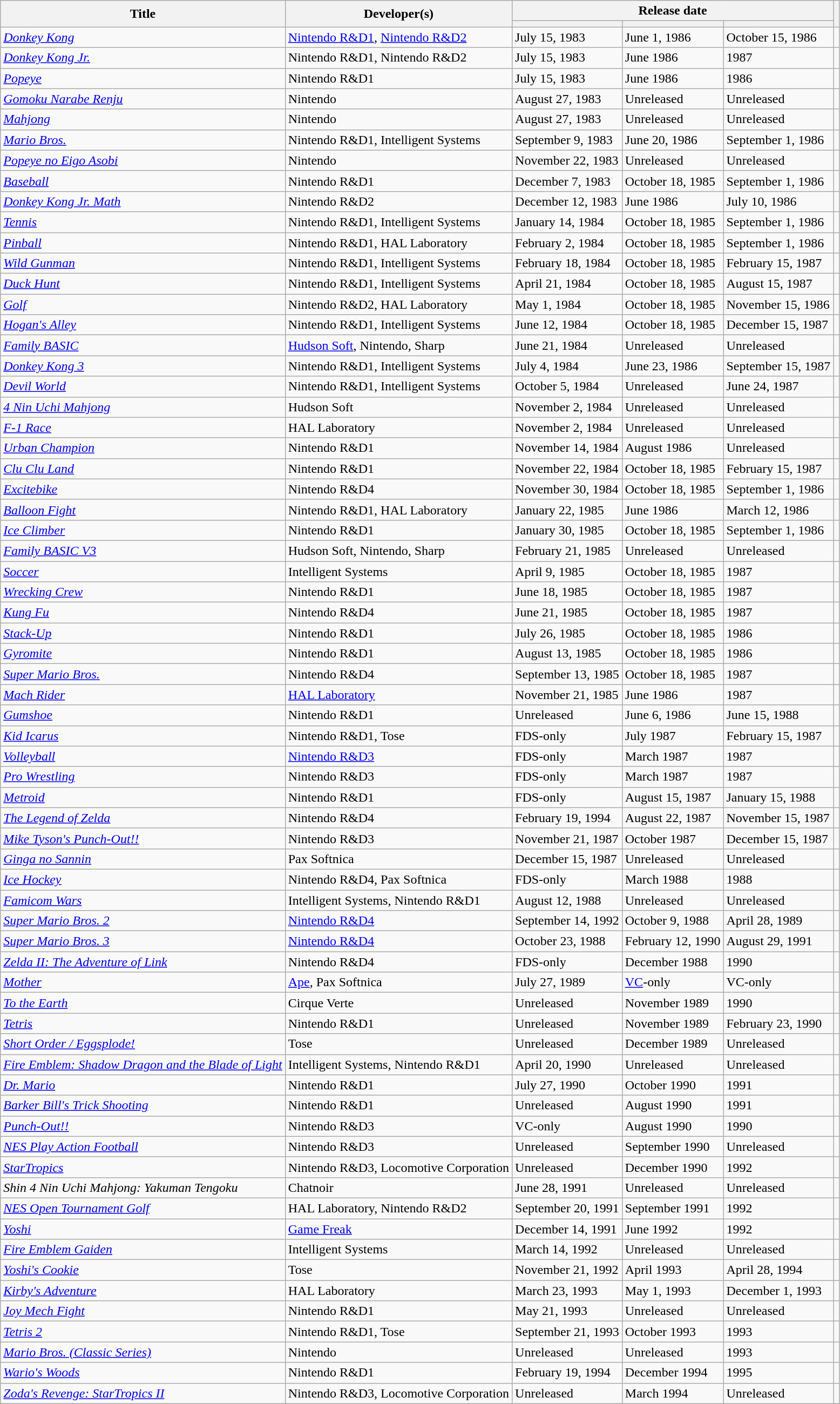<table class="wikitable plainrowheaders sortable">
<tr>
<th rowspan="2" scope="col">Title</th>
<th rowspan="2" scope="col">Developer(s)</th>
<th colspan="3" data-sort-type="date">Release date</th>
<th rowspan="2" scope="col" class="unsortable"></th>
</tr>
<tr>
<th data-sort-type="date"></th>
<th data-sort-type="date"></th>
<th data-sort-type="date"></th>
</tr>
<tr>
<td><em><a href='#'>Donkey Kong</a></em></td>
<td><a href='#'>Nintendo R&D1</a>, <a href='#'>Nintendo R&D2</a></td>
<td>July 15, 1983</td>
<td>June 1, 1986</td>
<td>October 15, 1986</td>
<td></td>
</tr>
<tr>
<td><em><a href='#'>Donkey Kong Jr.</a></em></td>
<td>Nintendo R&D1, Nintendo R&D2</td>
<td>July 15, 1983</td>
<td>June 1986</td>
<td>1987</td>
<td></td>
</tr>
<tr>
<td><em><a href='#'>Popeye</a></em></td>
<td>Nintendo R&D1</td>
<td>July 15, 1983</td>
<td>June 1986</td>
<td>1986</td>
<td></td>
</tr>
<tr>
<td><em><a href='#'>Gomoku Narabe Renju</a></em></td>
<td>Nintendo</td>
<td>August 27, 1983</td>
<td>Unreleased</td>
<td>Unreleased</td>
<td></td>
</tr>
<tr>
<td><em><a href='#'>Mahjong</a></em></td>
<td>Nintendo</td>
<td>August 27, 1983</td>
<td>Unreleased</td>
<td>Unreleased</td>
<td></td>
</tr>
<tr>
<td><em><a href='#'>Mario Bros.</a></em></td>
<td>Nintendo R&D1, Intelligent Systems</td>
<td>September 9, 1983</td>
<td>June 20, 1986</td>
<td>September 1, 1986</td>
<td></td>
</tr>
<tr>
<td><em><a href='#'>Popeye no Eigo Asobi</a></em></td>
<td>Nintendo</td>
<td>November 22, 1983</td>
<td>Unreleased</td>
<td>Unreleased</td>
<td></td>
</tr>
<tr>
<td><em><a href='#'>Baseball</a></em></td>
<td>Nintendo R&D1</td>
<td>December 7, 1983</td>
<td>October 18, 1985</td>
<td>September 1, 1986</td>
<td></td>
</tr>
<tr>
<td><em><a href='#'>Donkey Kong Jr. Math</a></em></td>
<td>Nintendo R&D2</td>
<td>December 12, 1983</td>
<td>June 1986</td>
<td>July 10, 1986</td>
<td></td>
</tr>
<tr>
<td><em><a href='#'>Tennis</a></em></td>
<td>Nintendo R&D1, Intelligent Systems</td>
<td>January 14, 1984</td>
<td>October 18, 1985</td>
<td>September 1, 1986</td>
<td></td>
</tr>
<tr>
<td><em><a href='#'>Pinball</a></em></td>
<td>Nintendo R&D1, HAL Laboratory</td>
<td>February 2, 1984</td>
<td>October 18, 1985</td>
<td>September 1, 1986</td>
<td></td>
</tr>
<tr>
<td><em><a href='#'>Wild Gunman</a></em></td>
<td>Nintendo R&D1, Intelligent Systems</td>
<td>February 18, 1984</td>
<td>October 18, 1985</td>
<td>February 15, 1987</td>
<td></td>
</tr>
<tr>
<td><em><a href='#'>Duck Hunt</a></em></td>
<td>Nintendo R&D1, Intelligent Systems</td>
<td>April 21, 1984</td>
<td>October 18, 1985</td>
<td>August 15, 1987</td>
<td></td>
</tr>
<tr>
<td><em><a href='#'>Golf</a></em></td>
<td>Nintendo R&D2, HAL Laboratory</td>
<td>May 1, 1984</td>
<td>October 18, 1985</td>
<td>November 15, 1986</td>
<td></td>
</tr>
<tr>
<td><em><a href='#'>Hogan's Alley</a></em></td>
<td>Nintendo R&D1, Intelligent Systems</td>
<td>June 12, 1984</td>
<td>October 18, 1985</td>
<td>December 15, 1987</td>
<td></td>
</tr>
<tr>
<td><em><a href='#'>Family BASIC</a></em></td>
<td><a href='#'>Hudson Soft</a>, Nintendo, Sharp</td>
<td>June 21, 1984</td>
<td>Unreleased</td>
<td>Unreleased</td>
<td></td>
</tr>
<tr>
<td><em><a href='#'>Donkey Kong 3</a></em></td>
<td>Nintendo R&D1, Intelligent Systems</td>
<td>July 4, 1984</td>
<td>June 23, 1986</td>
<td>September 15, 1987</td>
<td></td>
</tr>
<tr>
<td><em><a href='#'>Devil World</a></em></td>
<td>Nintendo R&D1, Intelligent Systems</td>
<td>October 5, 1984</td>
<td>Unreleased</td>
<td>June 24, 1987</td>
<td></td>
</tr>
<tr>
<td><em><a href='#'>4 Nin Uchi Mahjong</a></em></td>
<td>Hudson Soft</td>
<td>November 2, 1984</td>
<td>Unreleased</td>
<td>Unreleased</td>
<td></td>
</tr>
<tr>
<td><em><a href='#'>F-1 Race</a></em></td>
<td>HAL Laboratory</td>
<td>November 2, 1984</td>
<td>Unreleased</td>
<td>Unreleased</td>
<td></td>
</tr>
<tr>
<td><em><a href='#'>Urban Champion</a></em></td>
<td>Nintendo R&D1</td>
<td>November 14, 1984</td>
<td>August 1986</td>
<td>Unreleased</td>
<td></td>
</tr>
<tr>
<td><em><a href='#'>Clu Clu Land</a></em></td>
<td>Nintendo R&D1</td>
<td>November 22, 1984</td>
<td>October 18, 1985</td>
<td>February 15, 1987</td>
<td></td>
</tr>
<tr>
<td><em><a href='#'>Excitebike</a></em></td>
<td>Nintendo R&D4</td>
<td>November 30, 1984</td>
<td>October 18, 1985</td>
<td>September 1, 1986</td>
<td></td>
</tr>
<tr>
<td><em><a href='#'>Balloon Fight</a></em></td>
<td>Nintendo R&D1, HAL Laboratory</td>
<td>January 22, 1985</td>
<td>June 1986</td>
<td>March 12, 1986</td>
<td></td>
</tr>
<tr>
<td><em><a href='#'>Ice Climber</a></em></td>
<td>Nintendo R&D1</td>
<td>January 30, 1985</td>
<td>October 18, 1985</td>
<td>September 1, 1986</td>
<td></td>
</tr>
<tr>
<td><em><a href='#'>Family BASIC V3</a></em></td>
<td>Hudson Soft, Nintendo, Sharp</td>
<td>February 21, 1985</td>
<td>Unreleased</td>
<td>Unreleased</td>
<td></td>
</tr>
<tr>
<td><em><a href='#'>Soccer</a></em></td>
<td>Intelligent Systems</td>
<td>April 9, 1985</td>
<td>October 18, 1985</td>
<td>1987</td>
<td></td>
</tr>
<tr>
<td><em><a href='#'>Wrecking Crew</a></em></td>
<td>Nintendo R&D1</td>
<td>June 18, 1985</td>
<td>October 18, 1985</td>
<td>1987</td>
<td></td>
</tr>
<tr>
<td><em><a href='#'>Kung Fu</a></em></td>
<td>Nintendo R&D4</td>
<td>June 21, 1985</td>
<td>October 18, 1985</td>
<td>1987</td>
<td></td>
</tr>
<tr>
<td><em><a href='#'>Stack-Up</a></em></td>
<td>Nintendo R&D1</td>
<td>July 26, 1985</td>
<td>October 18, 1985</td>
<td>1986</td>
<td></td>
</tr>
<tr>
<td><em><a href='#'>Gyromite</a></em></td>
<td>Nintendo R&D1</td>
<td>August 13, 1985</td>
<td>October 18, 1985</td>
<td>1986</td>
<td></td>
</tr>
<tr>
<td><em><a href='#'>Super Mario Bros.</a></em></td>
<td>Nintendo R&D4</td>
<td>September 13, 1985</td>
<td>October 18, 1985</td>
<td>1987</td>
<td></td>
</tr>
<tr>
<td><em><a href='#'>Mach Rider</a></em></td>
<td><a href='#'>HAL Laboratory</a></td>
<td>November 21, 1985</td>
<td>June 1986</td>
<td>1987</td>
<td></td>
</tr>
<tr>
<td><em><a href='#'>Gumshoe</a></em></td>
<td>Nintendo R&D1</td>
<td>Unreleased</td>
<td>June 6, 1986</td>
<td>June 15, 1988</td>
<td></td>
</tr>
<tr>
<td><em><a href='#'>Kid Icarus</a></em></td>
<td>Nintendo R&D1, Tose</td>
<td>FDS-only</td>
<td>July 1987</td>
<td>February 15, 1987</td>
<td></td>
</tr>
<tr>
<td><em><a href='#'>Volleyball</a></em></td>
<td><a href='#'>Nintendo R&D3</a></td>
<td>FDS-only</td>
<td>March 1987</td>
<td>1987</td>
<td></td>
</tr>
<tr>
<td><em><a href='#'>Pro Wrestling</a></em></td>
<td>Nintendo R&D3</td>
<td>FDS-only</td>
<td>March 1987</td>
<td>1987</td>
<td></td>
</tr>
<tr>
<td><em><a href='#'>Metroid</a></em></td>
<td>Nintendo R&D1</td>
<td>FDS-only</td>
<td>August 15, 1987</td>
<td>January 15, 1988</td>
<td></td>
</tr>
<tr>
<td><em><a href='#'>The Legend of Zelda</a></em></td>
<td>Nintendo R&D4</td>
<td>February 19, 1994</td>
<td>August 22, 1987</td>
<td>November 15, 1987</td>
<td></td>
</tr>
<tr>
<td><em><a href='#'>Mike Tyson's Punch-Out!!</a></em></td>
<td>Nintendo R&D3</td>
<td>November 21, 1987</td>
<td>October 1987</td>
<td>December 15, 1987</td>
<td></td>
</tr>
<tr>
<td><em><a href='#'>Ginga no Sannin</a></em></td>
<td>Pax Softnica</td>
<td>December 15, 1987</td>
<td>Unreleased</td>
<td>Unreleased</td>
<td></td>
</tr>
<tr>
<td><em><a href='#'>Ice Hockey</a></em></td>
<td>Nintendo R&D4, Pax Softnica</td>
<td>FDS-only</td>
<td>March 1988</td>
<td>1988</td>
<td></td>
</tr>
<tr>
<td><em><a href='#'>Famicom Wars</a></em></td>
<td>Intelligent Systems, Nintendo R&D1</td>
<td>August 12, 1988</td>
<td>Unreleased</td>
<td>Unreleased</td>
<td></td>
</tr>
<tr>
<td><em><a href='#'>Super Mario Bros. 2</a></em></td>
<td><a href='#'>Nintendo R&D4</a></td>
<td>September 14, 1992</td>
<td>October 9, 1988</td>
<td>April 28, 1989</td>
<td></td>
</tr>
<tr>
<td><em><a href='#'>Super Mario Bros. 3</a></em></td>
<td><a href='#'>Nintendo R&D4</a></td>
<td>October 23, 1988</td>
<td>February 12, 1990</td>
<td>August 29, 1991</td>
<td></td>
</tr>
<tr>
<td><em><a href='#'>Zelda II: The Adventure of Link</a></em></td>
<td>Nintendo R&D4</td>
<td>FDS-only</td>
<td>December 1988</td>
<td>1990</td>
<td></td>
</tr>
<tr>
<td><em><a href='#'>Mother</a></em></td>
<td><a href='#'>Ape</a>, Pax Softnica</td>
<td>July 27, 1989</td>
<td><a href='#'>VC</a>-only</td>
<td>VC-only</td>
<td></td>
</tr>
<tr>
<td><em><a href='#'>To the Earth</a></em></td>
<td>Cirque Verte</td>
<td>Unreleased</td>
<td>November 1989</td>
<td>1990</td>
<td></td>
</tr>
<tr>
<td><em><a href='#'>Tetris</a></em></td>
<td>Nintendo R&D1</td>
<td>Unreleased</td>
<td>November 1989</td>
<td>February 23, 1990</td>
<td></td>
</tr>
<tr>
<td><em><a href='#'>Short Order / Eggsplode!</a></em></td>
<td>Tose</td>
<td>Unreleased</td>
<td>December 1989</td>
<td>Unreleased</td>
<td></td>
</tr>
<tr>
<td><em><a href='#'>Fire Emblem: Shadow Dragon and the Blade of Light</a></em></td>
<td>Intelligent Systems, Nintendo R&D1</td>
<td>April 20, 1990</td>
<td>Unreleased</td>
<td>Unreleased</td>
<td></td>
</tr>
<tr>
<td><em><a href='#'>Dr. Mario</a></em></td>
<td>Nintendo R&D1</td>
<td>July 27, 1990</td>
<td>October 1990</td>
<td>1991</td>
<td></td>
</tr>
<tr>
<td><em><a href='#'>Barker Bill's Trick Shooting</a></em></td>
<td>Nintendo R&D1</td>
<td>Unreleased</td>
<td>August 1990</td>
<td>1991</td>
<td></td>
</tr>
<tr>
<td><em><a href='#'>Punch-Out!!</a></em></td>
<td>Nintendo R&D3</td>
<td>VC-only</td>
<td>August 1990</td>
<td>1990</td>
<td></td>
</tr>
<tr>
<td><em><a href='#'>NES Play Action Football</a></em></td>
<td>Nintendo R&D3</td>
<td>Unreleased</td>
<td>September 1990</td>
<td>Unreleased</td>
<td></td>
</tr>
<tr>
<td><em><a href='#'>StarTropics</a></em></td>
<td>Nintendo R&D3, Locomotive Corporation</td>
<td>Unreleased</td>
<td>December 1990</td>
<td>1992</td>
<td></td>
</tr>
<tr>
<td><em>Shin 4 Nin Uchi Mahjong: Yakuman Tengoku</em></td>
<td>Chatnoir</td>
<td>June 28, 1991</td>
<td>Unreleased</td>
<td>Unreleased</td>
<td></td>
</tr>
<tr>
<td><em><a href='#'>NES Open Tournament Golf</a></em></td>
<td>HAL Laboratory, Nintendo R&D2</td>
<td>September 20, 1991</td>
<td>September 1991</td>
<td>1992</td>
<td></td>
</tr>
<tr>
<td><em><a href='#'>Yoshi</a></em></td>
<td><a href='#'>Game Freak</a></td>
<td>December 14, 1991</td>
<td>June 1992</td>
<td>1992</td>
<td></td>
</tr>
<tr>
<td><em><a href='#'>Fire Emblem Gaiden</a></em></td>
<td>Intelligent Systems</td>
<td>March 14, 1992</td>
<td>Unreleased</td>
<td>Unreleased</td>
<td></td>
</tr>
<tr>
<td><em><a href='#'>Yoshi's Cookie</a></em></td>
<td>Tose</td>
<td>November 21, 1992</td>
<td>April 1993</td>
<td>April 28, 1994</td>
<td></td>
</tr>
<tr>
<td><em><a href='#'>Kirby's Adventure</a></em></td>
<td>HAL Laboratory</td>
<td>March 23, 1993</td>
<td>May 1, 1993</td>
<td>December 1, 1993</td>
<td></td>
</tr>
<tr>
<td><em><a href='#'>Joy Mech Fight</a></em></td>
<td>Nintendo R&D1</td>
<td>May 21, 1993</td>
<td>Unreleased</td>
<td>Unreleased</td>
<td></td>
</tr>
<tr>
<td><em><a href='#'>Tetris 2</a></em></td>
<td>Nintendo R&D1, Tose</td>
<td>September 21, 1993</td>
<td>October 1993</td>
<td>1993</td>
<td></td>
</tr>
<tr>
<td><em><a href='#'>Mario Bros. (Classic Series)</a></em></td>
<td>Nintendo</td>
<td>Unreleased</td>
<td>Unreleased</td>
<td>1993</td>
<td></td>
</tr>
<tr>
<td><em><a href='#'>Wario's Woods</a></em></td>
<td>Nintendo R&D1</td>
<td>February 19, 1994</td>
<td>December 1994</td>
<td>1995</td>
<td></td>
</tr>
<tr>
<td><em><a href='#'>Zoda's Revenge: StarTropics II</a></em></td>
<td>Nintendo R&D3, Locomotive Corporation</td>
<td>Unreleased</td>
<td>March 1994</td>
<td>Unreleased</td>
<td></td>
</tr>
</table>
